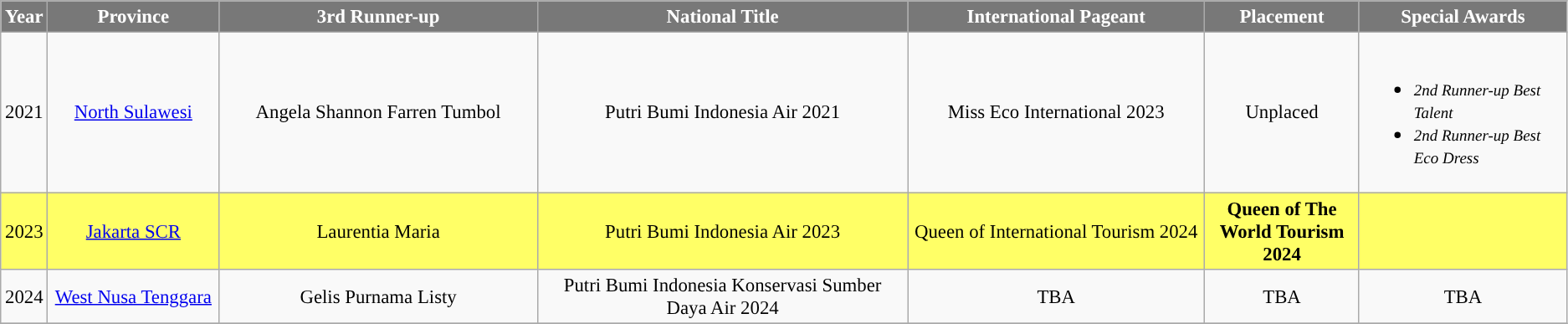<table class="wikitable sortable" style="font-size: 95%; text-align:center">
<tr>
<th width="30" style="background-color:#787878;color:#FFFFFF;">Year</th>
<th width="150" style="background-color:#787878;color:#FFFFFF;">Province</th>
<th width="300" style="background-color:#787878;color:#FFFFFF;">3rd Runner-up</th>
<th width="350" style="background-color:#787878;color:#FFFFFF;">National Title</th>
<th width="270" style="background-color:#787878;color:#FFFFFF;">International Pageant</th>
<th width="130" style="background-color:#787878;color:#FFFFFF;">Placement</th>
<th width="180" style="background-color:#787878;color:#FFFFFF;">Special Awards</th>
</tr>
<tr>
<td>2021</td>
<td><a href='#'>North Sulawesi</a></td>
<td>Angela Shannon Farren Tumbol</td>
<td>Putri Bumi Indonesia Air 2021</td>
<td>Miss Eco International 2023</td>
<td>Unplaced</td>
<td align="left"><br><ul><li><small><em>2nd Runner-up Best Talent</em></small></li><li><small><em>2nd Runner-up Best Eco Dress</em></small></li></ul></td>
</tr>
<tr style="background-color:#FFFF66">
<td>2023</td>
<td><a href='#'>Jakarta SCR</a></td>
<td>Laurentia Maria</td>
<td>Putri Bumi Indonesia Air 2023</td>
<td>Queen of International Tourism 2024</td>
<td><strong>Queen of The World Tourism 2024</strong></td>
<td></td>
</tr>
<tr>
<td>2024</td>
<td><a href='#'>West Nusa Tenggara</a></td>
<td>Gelis Purnama Listy</td>
<td>Putri Bumi Indonesia Konservasi Sumber Daya Air 2024</td>
<td>TBA</td>
<td>TBA</td>
<td>TBA</td>
</tr>
<tr>
</tr>
</table>
